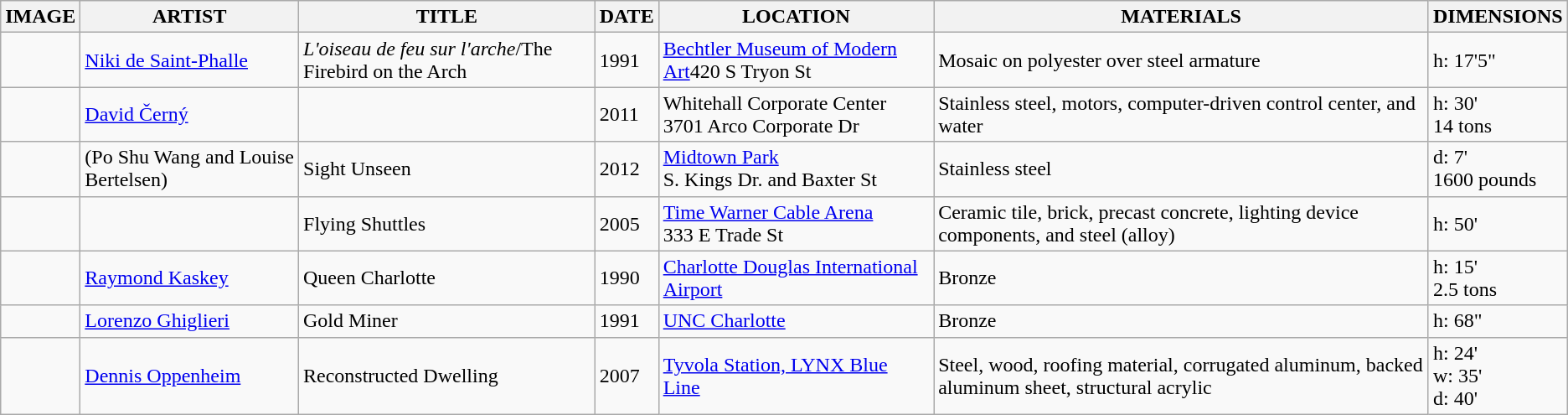<table class="wikitable sortable">
<tr>
<th>IMAGE</th>
<th>ARTIST</th>
<th>TITLE</th>
<th>DATE</th>
<th>LOCATION</th>
<th>MATERIALS</th>
<th>DIMENSIONS</th>
</tr>
<tr>
<td></td>
<td><a href='#'>Niki de Saint-Phalle</a></td>
<td><em>L'oiseau de feu sur l'arche</em>/The Firebird on the Arch</td>
<td>1991</td>
<td><a href='#'>Bechtler Museum of Modern Art</a>420 S Tryon St<br></td>
<td>Mosaic on polyester over steel armature</td>
<td>h: 17'5"</td>
</tr>
<tr>
<td></td>
<td><a href='#'>David Černý</a></td>
<td></td>
<td>2011</td>
<td>Whitehall Corporate Center<br>3701 Arco Corporate Dr<br></td>
<td>Stainless steel, motors, computer-driven control center, and water</td>
<td>h: 30'<br>14 tons</td>
</tr>
<tr>
<td></td>
<td> (Po Shu Wang and Louise Bertelsen)</td>
<td>Sight Unseen</td>
<td>2012</td>
<td><a href='#'>Midtown Park</a><br>S. Kings Dr. and Baxter St<br></td>
<td>Stainless steel</td>
<td>d: 7'<br>1600 pounds</td>
</tr>
<tr>
<td></td>
<td></td>
<td>Flying Shuttles</td>
<td>2005</td>
<td><a href='#'>Time Warner Cable Arena</a><br>333 E Trade St<br></td>
<td>Ceramic tile, brick, precast concrete, lighting device components, and steel (alloy)</td>
<td>h: 50'</td>
</tr>
<tr>
<td></td>
<td><a href='#'>Raymond Kaskey</a></td>
<td>Queen Charlotte</td>
<td>1990</td>
<td><a href='#'>Charlotte Douglas International Airport</a><br></td>
<td>Bronze</td>
<td>h: 15'<br>2.5 tons</td>
</tr>
<tr>
<td></td>
<td><a href='#'>Lorenzo Ghiglieri</a></td>
<td>Gold Miner</td>
<td>1991</td>
<td><a href='#'>UNC Charlotte</a><br></td>
<td>Bronze</td>
<td>h: 68"</td>
</tr>
<tr>
<td></td>
<td><a href='#'>Dennis Oppenheim</a></td>
<td>Reconstructed Dwelling</td>
<td>2007</td>
<td><a href='#'>Tyvola Station, LYNX Blue Line</a><br></td>
<td>Steel, wood, roofing material, corrugated aluminum, backed aluminum sheet, structural acrylic</td>
<td>h: 24'<br>w: 35'<br>d: 40'</td>
</tr>
</table>
